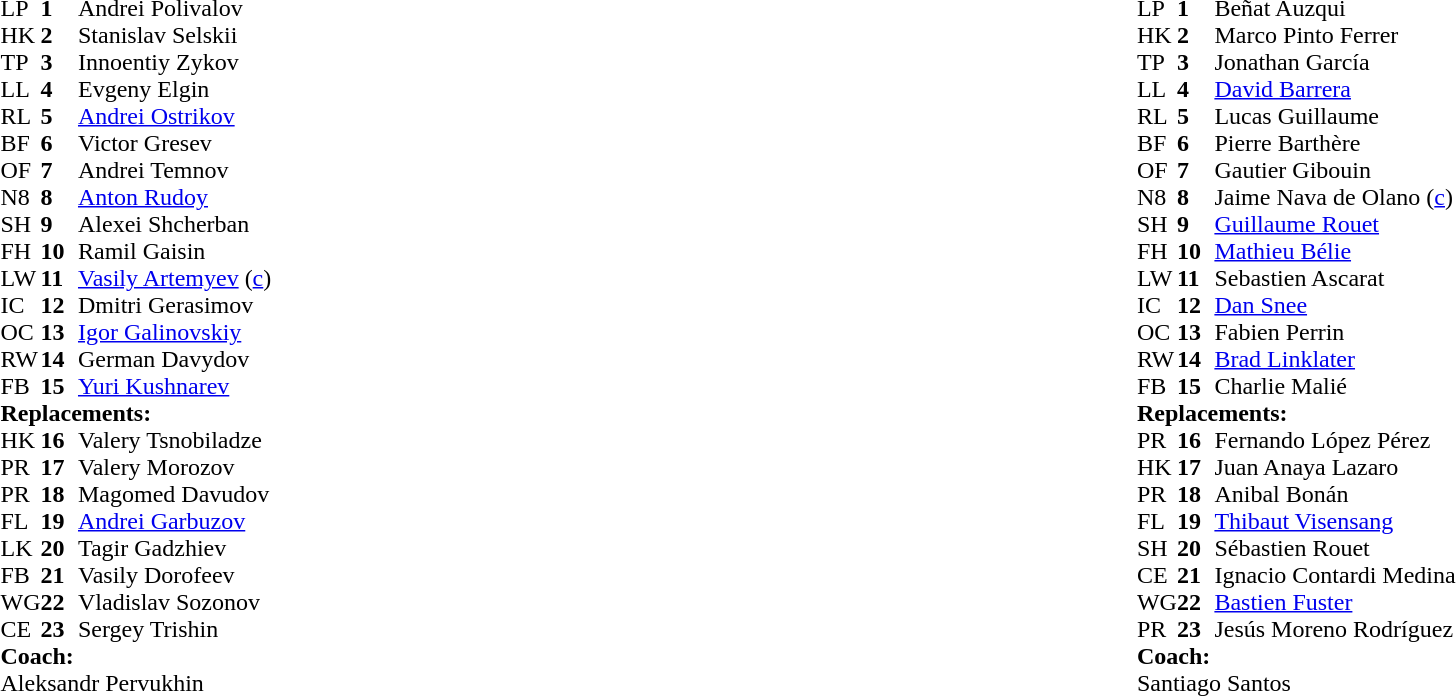<table style="width:100%">
<tr>
<td style="vertical-align:top;width:50%"><br><table cellspacing="0" cellpadding="0">
<tr>
<th width="25"></th>
<th width="25"></th>
</tr>
<tr>
<td>LP</td>
<td><strong>1</strong></td>
<td>Andrei Polivalov</td>
<td></td>
<td></td>
</tr>
<tr>
<td>HK</td>
<td><strong>2</strong></td>
<td>Stanislav Selskii</td>
<td></td>
<td></td>
</tr>
<tr>
<td>TP</td>
<td><strong>3</strong></td>
<td>Innoentiy Zykov</td>
<td></td>
<td></td>
</tr>
<tr>
<td>LL</td>
<td><strong>4</strong></td>
<td>Evgeny Elgin</td>
</tr>
<tr>
<td>RL</td>
<td><strong>5</strong></td>
<td><a href='#'>Andrei Ostrikov</a></td>
<td></td>
<td></td>
</tr>
<tr>
<td>BF</td>
<td><strong>6</strong></td>
<td>Victor Gresev</td>
<td></td>
<td></td>
</tr>
<tr>
<td>OF</td>
<td><strong>7</strong></td>
<td>Andrei Temnov</td>
</tr>
<tr>
<td>N8</td>
<td><strong>8</strong></td>
<td><a href='#'>Anton Rudoy</a></td>
</tr>
<tr>
<td>SH</td>
<td><strong>9</strong></td>
<td>Alexei Shcherban</td>
<td></td>
<td></td>
</tr>
<tr>
<td>FH</td>
<td><strong>10</strong></td>
<td>Ramil Gaisin</td>
</tr>
<tr>
<td>LW</td>
<td><strong>11</strong></td>
<td><a href='#'>Vasily Artemyev</a> (<a href='#'>c</a>)</td>
<td></td>
<td></td>
</tr>
<tr>
<td>IC</td>
<td><strong>12</strong></td>
<td>Dmitri Gerasimov</td>
</tr>
<tr>
<td>OC</td>
<td><strong>13</strong></td>
<td><a href='#'>Igor Galinovskiy</a></td>
<td></td>
<td></td>
</tr>
<tr>
<td>RW</td>
<td><strong>14</strong></td>
<td>German Davydov</td>
</tr>
<tr>
<td>FB</td>
<td><strong>15</strong></td>
<td><a href='#'>Yuri Kushnarev</a></td>
</tr>
<tr>
<td colspan="4"><strong>Replacements:</strong></td>
</tr>
<tr>
<td>HK</td>
<td><strong>16</strong></td>
<td>Valery Tsnobiladze</td>
<td></td>
<td></td>
</tr>
<tr>
<td>PR</td>
<td><strong>17</strong></td>
<td>Valery Morozov</td>
<td></td>
<td></td>
</tr>
<tr>
<td>PR</td>
<td><strong>18</strong></td>
<td>Magomed Davudov</td>
<td></td>
<td></td>
</tr>
<tr>
<td>FL</td>
<td><strong>19</strong></td>
<td><a href='#'>Andrei Garbuzov</a></td>
<td></td>
<td></td>
</tr>
<tr>
<td>LK</td>
<td><strong>20</strong></td>
<td>Tagir Gadzhiev</td>
<td></td>
<td></td>
</tr>
<tr>
<td>FB</td>
<td><strong>21</strong></td>
<td>Vasily Dorofeev</td>
<td></td>
<td></td>
</tr>
<tr>
<td>WG</td>
<td><strong>22</strong></td>
<td>Vladislav Sozonov</td>
<td></td>
<td></td>
</tr>
<tr>
<td>CE</td>
<td><strong>23</strong></td>
<td>Sergey Trishin</td>
<td></td>
<td></td>
</tr>
<tr>
<td colspan="4"><strong>Coach:</strong></td>
</tr>
<tr>
<td colspan="4">Aleksandr Pervukhin</td>
</tr>
</table>
</td>
<td style="vertical-align:top"></td>
<td style="vertical-align: top; width:40%"><br><table cellspacing="0" cellpadding="0">
<tr>
<th width="25"></th>
<th width="25"></th>
</tr>
<tr>
<td>LP</td>
<td><strong>1</strong></td>
<td>Beñat Auzqui</td>
<td></td>
<td></td>
</tr>
<tr>
<td>HK</td>
<td><strong>2</strong></td>
<td>Marco Pinto Ferrer</td>
<td></td>
<td colspan="2"></td>
</tr>
<tr>
<td>TP</td>
<td><strong>3</strong></td>
<td>Jonathan García</td>
<td></td>
<td></td>
</tr>
<tr>
<td>LL</td>
<td><strong>4</strong></td>
<td><a href='#'>David Barrera</a></td>
</tr>
<tr>
<td>RL</td>
<td><strong>5</strong></td>
<td>Lucas Guillaume</td>
<td></td>
<td></td>
</tr>
<tr>
<td>BF</td>
<td><strong>6</strong></td>
<td>Pierre Barthère</td>
</tr>
<tr>
<td>OF</td>
<td><strong>7</strong></td>
<td>Gautier Gibouin</td>
</tr>
<tr>
<td>N8</td>
<td><strong>8</strong></td>
<td>Jaime Nava de Olano (<a href='#'>c</a>)</td>
<td></td>
<td></td>
</tr>
<tr>
<td>SH</td>
<td><strong>9</strong></td>
<td><a href='#'>Guillaume Rouet</a></td>
<td></td>
<td></td>
</tr>
<tr>
<td>FH</td>
<td><strong>10</strong></td>
<td><a href='#'>Mathieu Bélie</a></td>
<td></td>
<td></td>
</tr>
<tr>
<td>LW</td>
<td><strong>11</strong></td>
<td>Sebastien Ascarat</td>
</tr>
<tr>
<td>IC</td>
<td><strong>12</strong></td>
<td><a href='#'>Dan Snee</a></td>
</tr>
<tr>
<td>OC</td>
<td><strong>13</strong></td>
<td>Fabien Perrin</td>
</tr>
<tr>
<td>RW</td>
<td><strong>14</strong></td>
<td><a href='#'>Brad Linklater</a></td>
<td></td>
<td></td>
</tr>
<tr>
<td>FB</td>
<td><strong>15</strong></td>
<td>Charlie Malié</td>
</tr>
<tr>
<td colspan="4"><strong>Replacements:</strong></td>
</tr>
<tr>
<td>PR</td>
<td><strong>16</strong></td>
<td>Fernando López Pérez</td>
<td></td>
<td></td>
</tr>
<tr>
<td>HK</td>
<td><strong>17</strong></td>
<td>Juan Anaya Lazaro</td>
<td></td>
<td></td>
<td></td>
</tr>
<tr>
<td>PR</td>
<td><strong>18</strong></td>
<td>Anibal Bonán</td>
<td></td>
<td></td>
</tr>
<tr>
<td>FL</td>
<td><strong>19</strong></td>
<td><a href='#'>Thibaut Visensang</a></td>
<td></td>
<td></td>
</tr>
<tr>
<td>SH</td>
<td><strong>20</strong></td>
<td>Sébastien Rouet</td>
<td></td>
<td></td>
</tr>
<tr>
<td>CE</td>
<td><strong>21</strong></td>
<td>Ignacio Contardi Medina</td>
<td></td>
<td></td>
</tr>
<tr>
<td>WG</td>
<td><strong>22</strong></td>
<td><a href='#'>Bastien Fuster</a></td>
<td></td>
<td></td>
</tr>
<tr>
<td>PR</td>
<td><strong>23</strong></td>
<td>Jesús Moreno Rodríguez</td>
<td></td>
<td></td>
</tr>
<tr>
<td colspan="4"><strong>Coach:</strong></td>
</tr>
<tr>
<td colspan="4">Santiago Santos</td>
</tr>
</table>
</td>
</tr>
</table>
